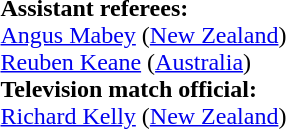<table width=100% style="font-size: 100%">
<tr>
<td><br>
<br><strong>Assistant referees:</strong>
<br><a href='#'>Angus Mabey</a> (<a href='#'>New Zealand</a>)
<br><a href='#'>Reuben Keane</a> (<a href='#'>Australia</a>)
<br><strong>Television match official:</strong>
<br><a href='#'>Richard Kelly</a> (<a href='#'>New Zealand</a>)</td>
</tr>
</table>
